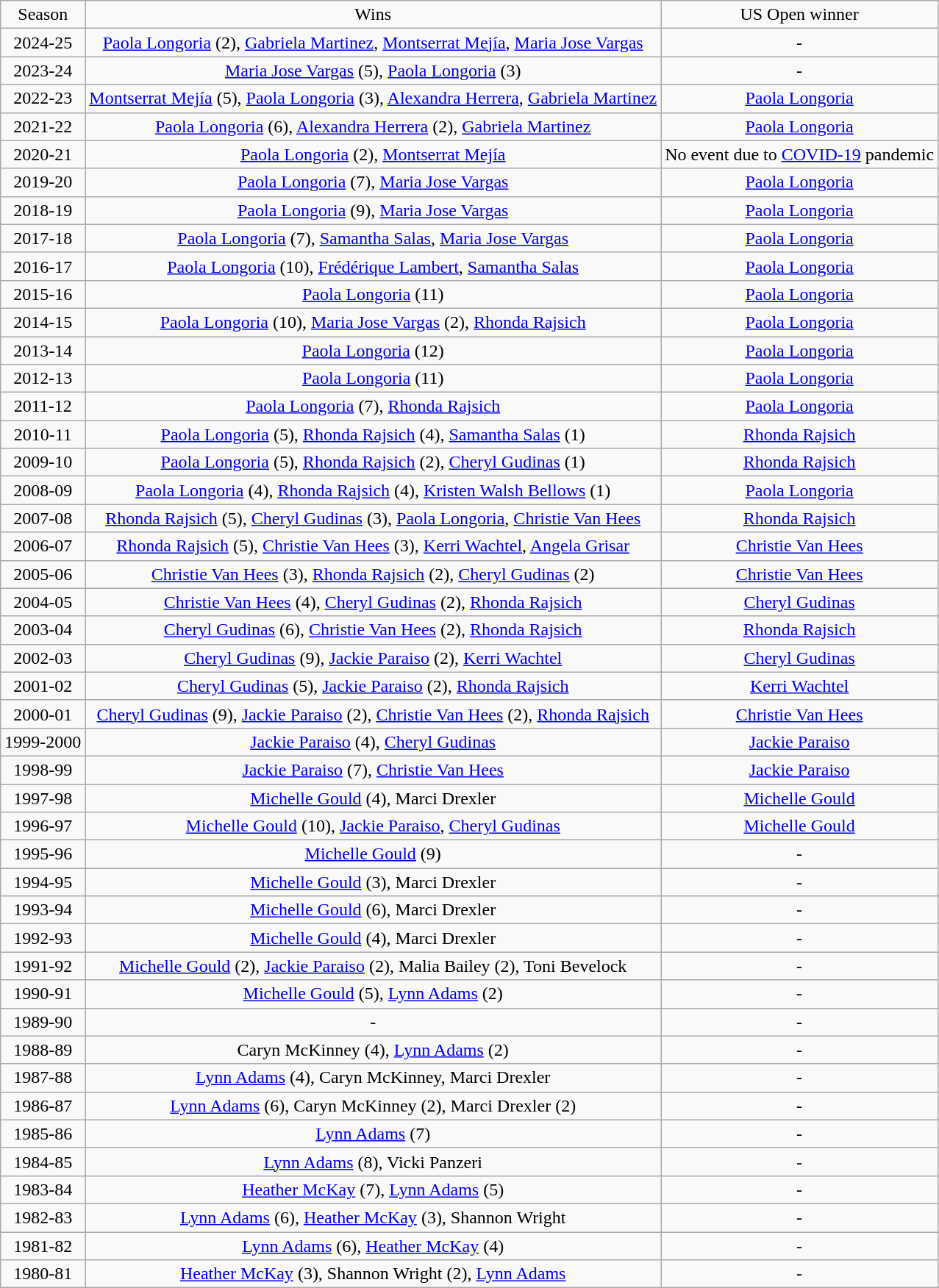<table class="wikitable" | align=center border="1" cellpadding="5" cellspacing="0">
<tr>
<td align=center>Season</td>
<td align=center>Wins</td>
<td align=center>US Open winner</td>
</tr>
<tr>
<td align=center>2024-25</td>
<td align=center> <a href='#'>Paola Longoria</a> (2),  <a href='#'>Gabriela Martinez</a>,  <a href='#'>Montserrat Mejía</a>,  <a href='#'>Maria Jose Vargas</a></td>
<td align=center>-</td>
</tr>
<tr>
<td align=center>2023-24</td>
<td align=center> <a href='#'>Maria Jose Vargas</a> (5),  <a href='#'>Paola Longoria</a> (3)</td>
<td align=center>-</td>
</tr>
<tr>
<td align=center>2022-23</td>
<td align=center> <a href='#'>Montserrat Mejía</a> (5),  <a href='#'>Paola Longoria</a> (3),  <a href='#'>Alexandra Herrera</a>,  <a href='#'>Gabriela Martinez</a></td>
<td align=center> <a href='#'>Paola Longoria</a></td>
</tr>
<tr>
<td align=center>2021-22</td>
<td align=center> <a href='#'>Paola Longoria</a> (6),  <a href='#'>Alexandra Herrera</a> (2),  <a href='#'>Gabriela Martinez</a></td>
<td align=center> <a href='#'>Paola Longoria</a></td>
</tr>
<tr>
<td align=center>2020-21</td>
<td align=center> <a href='#'>Paola Longoria</a> (2),  <a href='#'>Montserrat Mejía</a></td>
<td align=center>No event due to <a href='#'>COVID-19</a> pandemic</td>
</tr>
<tr>
<td align=center>2019-20</td>
<td align=center> <a href='#'>Paola Longoria</a> (7),  <a href='#'>Maria Jose Vargas</a></td>
<td align=center> <a href='#'>Paola Longoria</a></td>
</tr>
<tr>
<td align=center>2018-19</td>
<td align=center> <a href='#'>Paola Longoria</a> (9),  <a href='#'>Maria Jose Vargas</a></td>
<td align=center> <a href='#'>Paola Longoria</a></td>
</tr>
<tr>
<td align=center>2017-18</td>
<td align=center> <a href='#'>Paola Longoria</a> (7),  <a href='#'>Samantha Salas</a>,  <a href='#'>Maria Jose Vargas</a></td>
<td align=center> <a href='#'>Paola Longoria</a></td>
</tr>
<tr>
<td align=center>2016-17</td>
<td align=center> <a href='#'>Paola Longoria</a> (10),  <a href='#'>Frédérique Lambert</a>,  <a href='#'>Samantha Salas</a></td>
<td align=center> <a href='#'>Paola Longoria</a></td>
</tr>
<tr>
<td align=center>2015-16</td>
<td align=center> <a href='#'>Paola Longoria</a> (11)</td>
<td align=center> <a href='#'>Paola Longoria</a></td>
</tr>
<tr>
<td align=center>2014-15</td>
<td align=center> <a href='#'>Paola Longoria</a> (10),  <a href='#'>Maria Jose Vargas</a> (2),  <a href='#'>Rhonda Rajsich</a></td>
<td align=center> <a href='#'>Paola Longoria</a></td>
</tr>
<tr>
<td align=center>2013-14</td>
<td align=center> <a href='#'>Paola Longoria</a> (12)</td>
<td align=center> <a href='#'>Paola Longoria</a></td>
</tr>
<tr>
<td align=center>2012-13</td>
<td align=center> <a href='#'>Paola Longoria</a> (11)</td>
<td align=center> <a href='#'>Paola Longoria</a></td>
</tr>
<tr>
<td align=center>2011-12</td>
<td align=center> <a href='#'>Paola Longoria</a> (7),  <a href='#'>Rhonda Rajsich</a></td>
<td align=center> <a href='#'>Paola Longoria</a></td>
</tr>
<tr>
<td align=center>2010-11</td>
<td align=center> <a href='#'>Paola Longoria</a> (5),  <a href='#'>Rhonda Rajsich</a>  (4),   <a href='#'>Samantha Salas</a> (1)</td>
<td align=center> <a href='#'>Rhonda Rajsich</a></td>
</tr>
<tr>
<td align=center>2009-10</td>
<td align=center> <a href='#'>Paola Longoria</a> (5),  <a href='#'>Rhonda Rajsich</a> (2),   <a href='#'>Cheryl Gudinas</a> (1)</td>
<td align=center> <a href='#'>Rhonda Rajsich</a></td>
</tr>
<tr>
<td align=center>2008-09</td>
<td align=center> <a href='#'>Paola Longoria</a> (4),  <a href='#'>Rhonda Rajsich</a> (4),   <a href='#'>Kristen Walsh Bellows</a> (1)</td>
<td align=center> <a href='#'>Paola Longoria</a></td>
</tr>
<tr>
<td align=center>2007-08</td>
<td align=center> <a href='#'>Rhonda Rajsich</a> (5),  <a href='#'>Cheryl Gudinas</a> (3),  <a href='#'>Paola Longoria</a>,  <a href='#'>Christie Van Hees</a></td>
<td align=center> <a href='#'>Rhonda Rajsich</a></td>
</tr>
<tr>
<td align=center>2006-07</td>
<td align=center> <a href='#'>Rhonda Rajsich</a> (5),  <a href='#'>Christie Van Hees</a> (3),  <a href='#'>Kerri Wachtel</a>,  <a href='#'>Angela Grisar</a></td>
<td align=center> <a href='#'>Christie Van Hees</a></td>
</tr>
<tr>
<td align=center>2005-06</td>
<td align=center> <a href='#'>Christie Van Hees</a> (3),  <a href='#'>Rhonda Rajsich</a> (2),  <a href='#'>Cheryl Gudinas</a> (2)</td>
<td align=center> <a href='#'>Christie Van Hees</a></td>
</tr>
<tr>
<td align=center>2004-05</td>
<td align=center> <a href='#'>Christie Van Hees</a> (4),  <a href='#'>Cheryl Gudinas</a> (2),  <a href='#'>Rhonda Rajsich</a></td>
<td align=center> <a href='#'>Cheryl Gudinas</a></td>
</tr>
<tr>
<td align=center>2003-04</td>
<td align=center> <a href='#'>Cheryl Gudinas</a> (6),  <a href='#'>Christie Van Hees</a> (2),  <a href='#'>Rhonda Rajsich</a></td>
<td align=center> <a href='#'>Rhonda Rajsich</a></td>
</tr>
<tr>
<td align=center>2002-03</td>
<td align=center> <a href='#'>Cheryl Gudinas</a> (9),  <a href='#'>Jackie Paraiso</a> (2),  <a href='#'>Kerri Wachtel</a></td>
<td align=center> <a href='#'>Cheryl Gudinas</a></td>
</tr>
<tr>
<td align=center>2001-02</td>
<td align=center> <a href='#'>Cheryl Gudinas</a> (5),  <a href='#'>Jackie Paraiso</a> (2),  <a href='#'>Rhonda Rajsich</a></td>
<td align=center> <a href='#'>Kerri Wachtel</a></td>
</tr>
<tr>
<td align=center>2000-01</td>
<td align=center> <a href='#'>Cheryl Gudinas</a> (9),  <a href='#'>Jackie Paraiso</a> (2),  <a href='#'>Christie Van Hees</a> (2),  <a href='#'>Rhonda Rajsich</a></td>
<td align=center> <a href='#'>Christie Van Hees</a></td>
</tr>
<tr>
<td align=center>1999-2000</td>
<td align=center> <a href='#'>Jackie Paraiso</a> (4),  <a href='#'>Cheryl Gudinas</a></td>
<td align=center> <a href='#'>Jackie Paraiso</a></td>
</tr>
<tr>
<td align=center>1998-99</td>
<td align=center> <a href='#'>Jackie Paraiso</a> (7),  <a href='#'>Christie Van Hees</a></td>
<td align=center> <a href='#'>Jackie Paraiso</a></td>
</tr>
<tr>
<td align=center>1997-98</td>
<td align=center> <a href='#'>Michelle Gould</a> (4),  Marci Drexler</td>
<td align=center> <a href='#'>Michelle Gould</a></td>
</tr>
<tr>
<td align=center>1996-97</td>
<td align=center> <a href='#'>Michelle Gould</a> (10),  <a href='#'>Jackie Paraiso</a>,  <a href='#'>Cheryl Gudinas</a></td>
<td align=center> <a href='#'>Michelle Gould</a></td>
</tr>
<tr>
<td align=center>1995-96</td>
<td align=center> <a href='#'>Michelle Gould</a> (9)</td>
<td align=center>-</td>
</tr>
<tr>
<td align=center>1994-95</td>
<td align=center> <a href='#'>Michelle Gould</a> (3),   Marci Drexler</td>
<td align=center>-</td>
</tr>
<tr>
<td align=center>1993-94</td>
<td align=center> <a href='#'>Michelle Gould</a> (6),   Marci Drexler</td>
<td align=center>-</td>
</tr>
<tr>
<td align=center>1992-93</td>
<td align=center> <a href='#'>Michelle Gould</a> (4),   Marci Drexler</td>
<td align=center>-</td>
</tr>
<tr>
<td align=center>1991-92</td>
<td align=center> <a href='#'>Michelle Gould</a> (2),  <a href='#'>Jackie Paraiso</a> (2),  Malia Bailey (2),  Toni Bevelock</td>
<td align=center>-</td>
</tr>
<tr>
<td align=center>1990-91</td>
<td align=center> <a href='#'>Michelle Gould</a> (5),  <a href='#'>Lynn Adams</a> (2)</td>
<td align=center>-</td>
</tr>
<tr>
<td align=center>1989-90</td>
<td align=center>-</td>
<td align=center>-</td>
</tr>
<tr>
<td align=center>1988-89</td>
<td align=center> Caryn McKinney (4),  <a href='#'>Lynn Adams</a> (2)</td>
<td align=center>-</td>
</tr>
<tr>
<td align=center>1987-88</td>
<td align=center> <a href='#'>Lynn Adams</a> (4),  Caryn McKinney,  Marci Drexler</td>
<td align=center>-</td>
</tr>
<tr>
<td align=center>1986-87</td>
<td align=center> <a href='#'>Lynn Adams</a> (6),  Caryn McKinney (2),  Marci Drexler (2)</td>
<td align=center>-</td>
</tr>
<tr>
<td align=center>1985-86</td>
<td align=center> <a href='#'>Lynn Adams</a> (7)</td>
<td align=center>-</td>
</tr>
<tr>
<td align=center>1984-85</td>
<td align=center> <a href='#'>Lynn Adams</a> (8),  Vicki Panzeri</td>
<td align=center>-</td>
</tr>
<tr>
<td align=center>1983-84</td>
<td align=center> <a href='#'>Heather McKay</a> (7),  <a href='#'>Lynn Adams</a> (5)</td>
<td align=center>-</td>
</tr>
<tr>
<td align=center>1982-83</td>
<td align=center> <a href='#'>Lynn Adams</a> (6),  <a href='#'>Heather McKay</a> (3),  Shannon Wright</td>
<td align=center>-</td>
</tr>
<tr>
<td align=center>1981-82</td>
<td align=center> <a href='#'>Lynn Adams</a> (6),  <a href='#'>Heather McKay</a> (4)</td>
<td align=center>-</td>
</tr>
<tr>
<td align=center>1980-81</td>
<td align=center> <a href='#'>Heather McKay</a> (3),  Shannon Wright (2),  <a href='#'>Lynn Adams</a></td>
<td align=center>-</td>
</tr>
</table>
